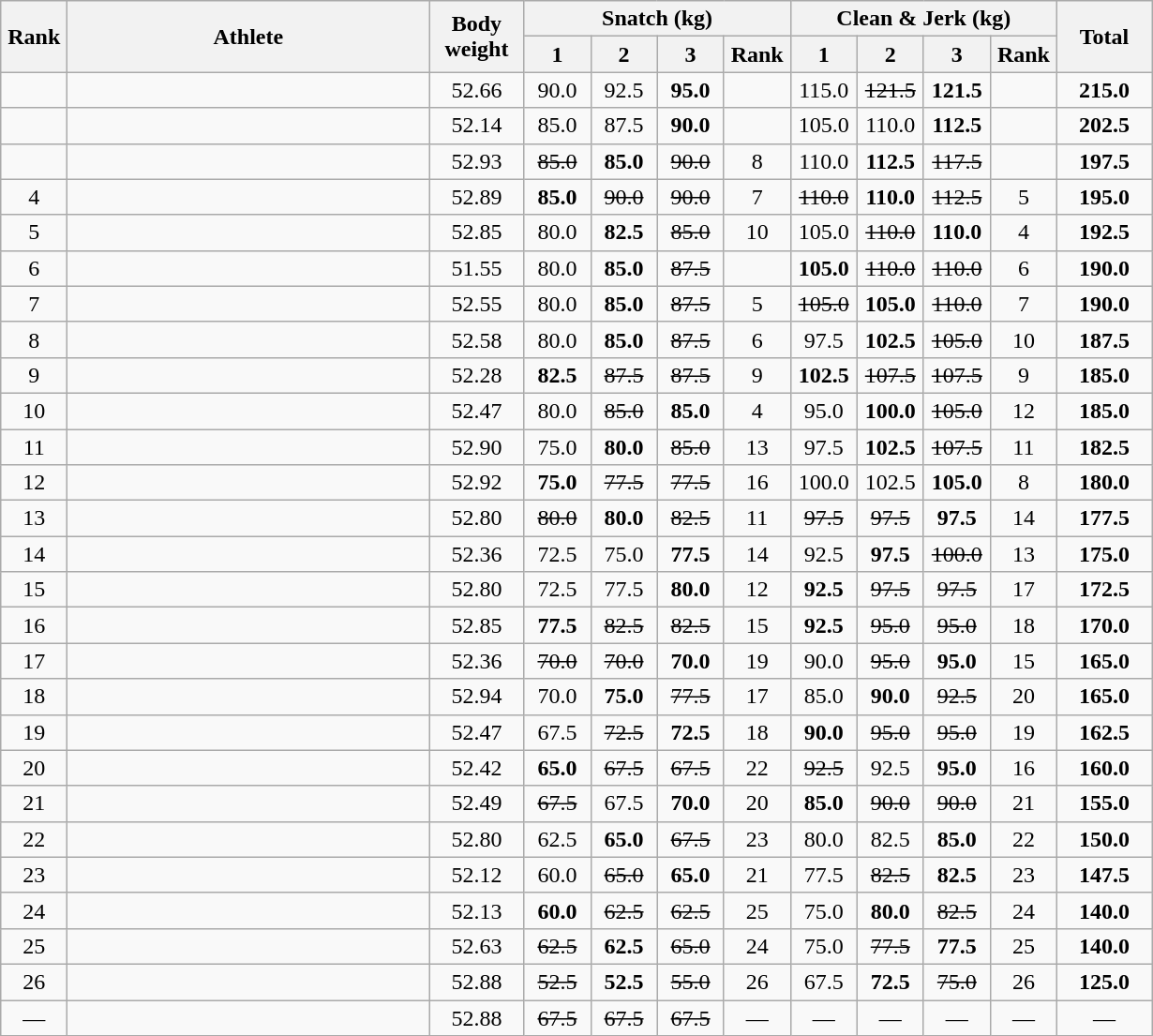<table class = "wikitable" style="text-align:center;">
<tr>
<th rowspan=2 width=40>Rank</th>
<th rowspan=2 width=250>Athlete</th>
<th rowspan=2 width=60>Body weight</th>
<th colspan=4>Snatch (kg)</th>
<th colspan=4>Clean & Jerk (kg)</th>
<th rowspan=2 width=60>Total</th>
</tr>
<tr>
<th width=40>1</th>
<th width=40>2</th>
<th width=40>3</th>
<th width=40>Rank</th>
<th width=40>1</th>
<th width=40>2</th>
<th width=40>3</th>
<th width=40>Rank</th>
</tr>
<tr>
<td></td>
<td align=left></td>
<td>52.66</td>
<td>90.0</td>
<td>92.5</td>
<td><strong>95.0</strong></td>
<td></td>
<td>115.0</td>
<td><s>121.5 </s></td>
<td><strong>121.5</strong></td>
<td></td>
<td><strong>215.0</strong></td>
</tr>
<tr>
<td></td>
<td align=left></td>
<td>52.14</td>
<td>85.0</td>
<td>87.5</td>
<td><strong>90.0</strong></td>
<td></td>
<td>105.0</td>
<td>110.0</td>
<td><strong>112.5</strong></td>
<td></td>
<td><strong>202.5</strong></td>
</tr>
<tr>
<td></td>
<td align=left></td>
<td>52.93</td>
<td><s>85.0 </s></td>
<td><strong>85.0</strong></td>
<td><s>90.0 </s></td>
<td>8</td>
<td>110.0</td>
<td><strong>112.5</strong></td>
<td><s>117.5 </s></td>
<td></td>
<td><strong>197.5</strong></td>
</tr>
<tr>
<td>4</td>
<td align=left></td>
<td>52.89</td>
<td><strong>85.0</strong></td>
<td><s>90.0</s></td>
<td><s>90.0 </s></td>
<td>7</td>
<td><s>110.0 </s></td>
<td><strong>110.0</strong></td>
<td><s>112.5 </s></td>
<td>5</td>
<td><strong>195.0</strong></td>
</tr>
<tr>
<td>5</td>
<td align=left></td>
<td>52.85</td>
<td>80.0</td>
<td><strong>82.5</strong></td>
<td><s>85.0 </s></td>
<td>10</td>
<td>105.0</td>
<td><s>110.0 </s></td>
<td><strong>110.0</strong></td>
<td>4</td>
<td><strong>192.5</strong></td>
</tr>
<tr>
<td>6</td>
<td align=left></td>
<td>51.55</td>
<td>80.0</td>
<td><strong>85.0</strong></td>
<td><s>87.5 </s></td>
<td></td>
<td><strong>105.0</strong></td>
<td><s>110.0</s></td>
<td><s>110.0 </s></td>
<td>6</td>
<td><strong>190.0</strong></td>
</tr>
<tr>
<td>7</td>
<td align=left></td>
<td>52.55</td>
<td>80.0</td>
<td><strong>85.0</strong></td>
<td><s>87.5 </s></td>
<td>5</td>
<td><s>105.0 </s></td>
<td><strong>105.0</strong></td>
<td><s>110.0 </s></td>
<td>7</td>
<td><strong>190.0</strong></td>
</tr>
<tr>
<td>8</td>
<td align=left></td>
<td>52.58</td>
<td>80.0</td>
<td><strong>85.0</strong></td>
<td><s>87.5 </s></td>
<td>6</td>
<td>97.5</td>
<td><strong>102.5</strong></td>
<td><s>105.0 </s></td>
<td>10</td>
<td><strong>187.5</strong></td>
</tr>
<tr>
<td>9</td>
<td align=left></td>
<td>52.28</td>
<td><strong>82.5</strong></td>
<td><s>87.5</s></td>
<td><s>87.5</s></td>
<td>9</td>
<td><strong>102.5</strong></td>
<td><s>107.5</s></td>
<td><s>107.5 </s></td>
<td>9</td>
<td><strong>185.0</strong></td>
</tr>
<tr>
<td>10</td>
<td align=left></td>
<td>52.47</td>
<td>80.0</td>
<td><s>85.0 </s></td>
<td><strong>85.0</strong></td>
<td>4</td>
<td>95.0</td>
<td><strong>100.0</strong></td>
<td><s>105.0 </s></td>
<td>12</td>
<td><strong>185.0</strong></td>
</tr>
<tr>
<td>11</td>
<td align=left></td>
<td>52.90</td>
<td>75.0</td>
<td><strong>80.0</strong></td>
<td><s>85.0 </s></td>
<td>13</td>
<td>97.5</td>
<td><strong>102.5</strong></td>
<td><s>107.5 </s></td>
<td>11</td>
<td><strong>182.5</strong></td>
</tr>
<tr>
<td>12</td>
<td align=left></td>
<td>52.92</td>
<td><strong>75.0</strong></td>
<td><s>77.5 </s></td>
<td><s>77.5 </s></td>
<td>16</td>
<td>100.0</td>
<td>102.5</td>
<td><strong>105.0</strong></td>
<td>8</td>
<td><strong>180.0</strong></td>
</tr>
<tr>
<td>13</td>
<td align=left></td>
<td>52.80</td>
<td><s>80.0 </s></td>
<td><strong>80.0</strong></td>
<td><s>82.5 </s></td>
<td>11</td>
<td><s>97.5 </s></td>
<td><s>97.5 </s></td>
<td><strong>97.5</strong></td>
<td>14</td>
<td><strong>177.5</strong></td>
</tr>
<tr>
<td>14</td>
<td align=left></td>
<td>52.36</td>
<td>72.5</td>
<td>75.0</td>
<td><strong>77.5</strong></td>
<td>14</td>
<td>92.5</td>
<td><strong>97.5</strong></td>
<td><s>100.0 </s></td>
<td>13</td>
<td><strong>175.0</strong></td>
</tr>
<tr>
<td>15</td>
<td align=left></td>
<td>52.80</td>
<td>72.5</td>
<td>77.5</td>
<td><strong>80.0</strong></td>
<td>12</td>
<td><strong>92.5</strong></td>
<td><s>97.5 </s></td>
<td><s>97.5 </s></td>
<td>17</td>
<td><strong>172.5</strong></td>
</tr>
<tr>
<td>16</td>
<td align=left></td>
<td>52.85</td>
<td><strong>77.5</strong></td>
<td><s>82.5 </s></td>
<td><s>82.5 </s></td>
<td>15</td>
<td><strong>92.5</strong></td>
<td><s>95.0 </s></td>
<td><s>95.0 </s></td>
<td>18</td>
<td><strong>170.0</strong></td>
</tr>
<tr>
<td>17</td>
<td align=left></td>
<td>52.36</td>
<td><s>70.0 </s></td>
<td><s>70.0 </s></td>
<td><strong>70.0</strong></td>
<td>19</td>
<td>90.0</td>
<td><s>95.0 </s></td>
<td><strong>95.0</strong></td>
<td>15</td>
<td><strong>165.0</strong></td>
</tr>
<tr>
<td>18</td>
<td align=left></td>
<td>52.94</td>
<td>70.0</td>
<td><strong>75.0</strong></td>
<td><s>77.5 </s></td>
<td>17</td>
<td>85.0</td>
<td><strong>90.0</strong></td>
<td><s>92.5 </s></td>
<td>20</td>
<td><strong>165.0</strong></td>
</tr>
<tr>
<td>19</td>
<td align=left></td>
<td>52.47</td>
<td>67.5</td>
<td><s>72.5 </s></td>
<td><strong>72.5</strong></td>
<td>18</td>
<td><strong>90.0</strong></td>
<td><s>95.0 </s></td>
<td><s>95.0 </s></td>
<td>19</td>
<td><strong>162.5</strong></td>
</tr>
<tr>
<td>20</td>
<td align=left></td>
<td>52.42</td>
<td><strong>65.0</strong></td>
<td><s>67.5 </s></td>
<td><s>67.5 </s></td>
<td>22</td>
<td><s>92.5 </s></td>
<td>92.5</td>
<td><strong>95.0</strong></td>
<td>16</td>
<td><strong>160.0</strong></td>
</tr>
<tr>
<td>21</td>
<td align=left></td>
<td>52.49</td>
<td><s>67.5 </s></td>
<td>67.5</td>
<td><strong>70.0</strong></td>
<td>20</td>
<td><strong>85.0</strong></td>
<td><s>90.0 </s></td>
<td><s>90.0 </s></td>
<td>21</td>
<td><strong>155.0</strong></td>
</tr>
<tr>
<td>22</td>
<td align=left></td>
<td>52.80</td>
<td>62.5</td>
<td><strong>65.0</strong></td>
<td><s>67.5 </s></td>
<td>23</td>
<td>80.0</td>
<td>82.5</td>
<td><strong>85.0</strong></td>
<td>22</td>
<td><strong>150.0</strong></td>
</tr>
<tr>
<td>23</td>
<td align=left></td>
<td>52.12</td>
<td>60.0</td>
<td><s>65.0 </s></td>
<td><strong>65.0</strong></td>
<td>21</td>
<td>77.5</td>
<td><s>82.5 </s></td>
<td><strong>82.5</strong></td>
<td>23</td>
<td><strong>147.5</strong></td>
</tr>
<tr>
<td>24</td>
<td align=left></td>
<td>52.13</td>
<td><strong>60.0</strong></td>
<td><s>62.5 </s></td>
<td><s>62.5 </s></td>
<td>25</td>
<td>75.0</td>
<td><strong>80.0</strong></td>
<td><s>82.5 </s></td>
<td>24</td>
<td><strong>140.0</strong></td>
</tr>
<tr>
<td>25</td>
<td align=left></td>
<td>52.63</td>
<td><s>62.5 </s></td>
<td><strong>62.5</strong></td>
<td><s>65.0 </s></td>
<td>24</td>
<td>75.0</td>
<td><s>77.5 </s></td>
<td><strong>77.5</strong></td>
<td>25</td>
<td><strong>140.0</strong></td>
</tr>
<tr>
<td>26</td>
<td align=left></td>
<td>52.88</td>
<td><s>52.5 </s></td>
<td><strong>52.5</strong></td>
<td><s>55.0 </s></td>
<td>26</td>
<td>67.5</td>
<td><strong>72.5</strong></td>
<td><s>75.0 </s></td>
<td>26</td>
<td><strong>125.0</strong></td>
</tr>
<tr>
<td>—</td>
<td align=left></td>
<td>52.88</td>
<td><s>67.5 </s></td>
<td><s>67.5 </s></td>
<td><s>67.5 </s></td>
<td>—</td>
<td>—</td>
<td>—</td>
<td>—</td>
<td>—</td>
<td>—</td>
</tr>
</table>
